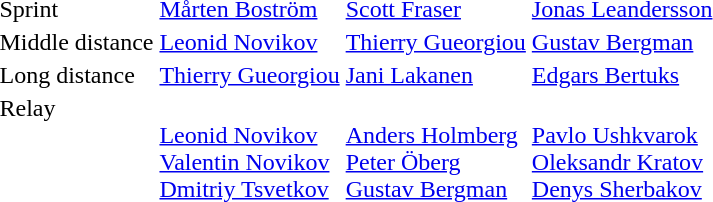<table>
<tr style="vertical-align:top">
<td style="white-space:nowrap">Sprint<br></td>
<td><a href='#'>Mårten Boström</a><br></td>
<td><a href='#'>Scott Fraser</a><br></td>
<td><a href='#'>Jonas Leandersson</a><br></td>
</tr>
<tr style="vertical-align:top">
<td style="white-space:nowrap">Middle distance<br></td>
<td><a href='#'>Leonid Novikov</a><br></td>
<td><a href='#'>Thierry Gueorgiou</a><br></td>
<td><a href='#'>Gustav Bergman</a><br></td>
</tr>
<tr style="vertical-align:top">
<td style="white-space:nowrap">Long distance<br></td>
<td><a href='#'>Thierry Gueorgiou</a><br></td>
<td><a href='#'>Jani Lakanen</a><br></td>
<td><a href='#'>Edgars Bertuks</a><br></td>
</tr>
<tr style="vertical-align:top">
<td style="white-space:nowrap">Relay<br></td>
<td><br><a href='#'>Leonid Novikov</a><br><a href='#'>Valentin Novikov</a><br><a href='#'>Dmitriy Tsvetkov</a></td>
<td><br><a href='#'>Anders Holmberg</a><br><a href='#'>Peter Öberg</a><br><a href='#'>Gustav Bergman</a></td>
<td><br><a href='#'>Pavlo Ushkvarok</a><br><a href='#'>Oleksandr Kratov</a><br><a href='#'>Denys Sherbakov</a></td>
</tr>
</table>
